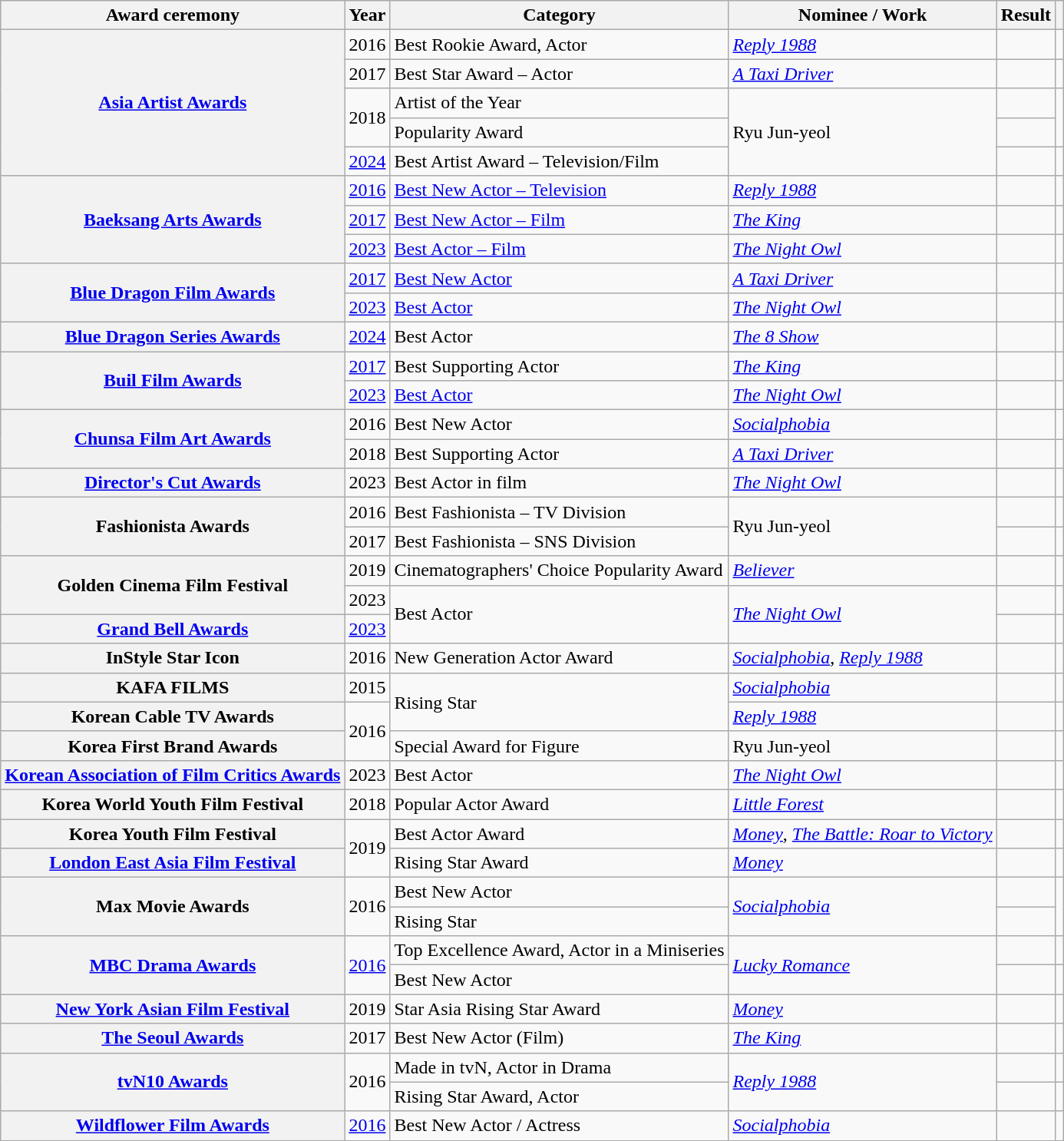<table class="wikitable plainrowheaders sortable">
<tr>
<th scope="col">Award ceremony</th>
<th scope="col">Year</th>
<th scope="col">Category</th>
<th scope="col">Nominee / Work</th>
<th scope="col">Result</th>
<th scope="col" class="unsortable"></th>
</tr>
<tr>
<th scope="row"  rowspan="5"><a href='#'>Asia Artist Awards</a></th>
<td style="text-align:center">2016</td>
<td>Best Rookie Award, Actor</td>
<td><em><a href='#'>Reply 1988</a></em></td>
<td></td>
<td style="text-align:center"></td>
</tr>
<tr>
<td style="text-align:center">2017</td>
<td>Best Star Award – Actor</td>
<td><em><a href='#'>A Taxi Driver</a></em></td>
<td></td>
<td style="text-align:center"></td>
</tr>
<tr>
<td rowspan="2" style="text-align:center">2018</td>
<td>Artist of the Year</td>
<td rowspan="3">Ryu Jun-yeol</td>
<td></td>
<td rowspan="2" style="text-align:center"></td>
</tr>
<tr>
<td>Popularity Award</td>
<td></td>
</tr>
<tr>
<td style="text-align:center"><a href='#'>2024</a></td>
<td>Best Artist Award – Television/Film</td>
<td></td>
<td style="text-align:center"></td>
</tr>
<tr>
<th scope="row"  rowspan="3"><a href='#'>Baeksang Arts Awards</a></th>
<td style="text-align:center"><a href='#'>2016</a></td>
<td><a href='#'>Best New Actor – Television</a></td>
<td><em><a href='#'>Reply 1988</a></em></td>
<td></td>
<td style="text-align:center"></td>
</tr>
<tr>
<td style="text-align:center"><a href='#'>2017</a></td>
<td><a href='#'>Best New Actor – Film</a></td>
<td><em><a href='#'>The King</a></em></td>
<td></td>
<td style="text-align:center"></td>
</tr>
<tr>
<td style="text-align:center"><a href='#'>2023</a></td>
<td><a href='#'>Best Actor – Film</a></td>
<td><em><a href='#'>The Night Owl</a></em></td>
<td></td>
<td style="text-align:center"></td>
</tr>
<tr>
<th scope="row"  rowspan="2"><a href='#'>Blue Dragon Film Awards</a></th>
<td style="text-align:center"><a href='#'>2017</a></td>
<td><a href='#'>Best New Actor</a></td>
<td><em><a href='#'>A Taxi Driver</a></em></td>
<td></td>
<td style="text-align:center"></td>
</tr>
<tr>
<td style="text-align:center"><a href='#'>2023</a></td>
<td><a href='#'>Best Actor</a></td>
<td><em><a href='#'>The Night Owl</a></em></td>
<td></td>
<td style="text-align:center"></td>
</tr>
<tr>
<th scope="row"><a href='#'>Blue Dragon Series Awards</a></th>
<td style="text-align:center"><a href='#'>2024</a></td>
<td>Best Actor</td>
<td><em><a href='#'>The 8 Show</a></em></td>
<td></td>
<td style="text-align:center"></td>
</tr>
<tr>
<th scope="row"  rowspan="2"><a href='#'>Buil Film Awards</a></th>
<td style="text-align:center"><a href='#'>2017</a></td>
<td>Best Supporting Actor</td>
<td><em><a href='#'>The King</a></em></td>
<td></td>
<td style="text-align:center"></td>
</tr>
<tr>
<td style="text-align:center"><a href='#'>2023</a></td>
<td><a href='#'>Best Actor</a></td>
<td><em><a href='#'>The Night Owl</a></em></td>
<td></td>
<td style="text-align:center"></td>
</tr>
<tr>
<th scope="row"  rowspan="2"><a href='#'>Chunsa Film Art Awards</a></th>
<td style="text-align:center">2016</td>
<td>Best New Actor</td>
<td><em><a href='#'>Socialphobia</a></em></td>
<td></td>
<td style="text-align:center"></td>
</tr>
<tr>
<td style="text-align:center">2018</td>
<td>Best Supporting Actor</td>
<td><em><a href='#'>A Taxi Driver</a></em></td>
<td></td>
<td style="text-align:center"></td>
</tr>
<tr>
<th scope="row"><a href='#'>Director's Cut Awards</a></th>
<td align="center">2023</td>
<td>Best Actor in film</td>
<td><em><a href='#'>The Night Owl</a></em></td>
<td></td>
<td rowspan="1" align="center"></td>
</tr>
<tr>
<th scope="row"  rowspan="2">Fashionista Awards</th>
<td style="text-align:center">2016</td>
<td>Best Fashionista – TV Division</td>
<td rowspan="2">Ryu Jun-yeol</td>
<td></td>
<td style="text-align:center"></td>
</tr>
<tr>
<td style="text-align:center">2017</td>
<td>Best Fashionista – SNS Division</td>
<td></td>
<td style="text-align:center"></td>
</tr>
<tr>
<th scope="row"  rowspan="2">Golden Cinema Film Festival</th>
<td style="text-align:center">2019</td>
<td>Cinematographers' Choice Popularity Award</td>
<td><em><a href='#'>Believer</a></em></td>
<td></td>
<td style="text-align:center"></td>
</tr>
<tr>
<td style="text-align:center">2023</td>
<td rowspan="2">Best Actor</td>
<td rowspan="2"><em><a href='#'>The Night Owl</a></em></td>
<td></td>
<td style="text-align:center"></td>
</tr>
<tr>
<th scope="row"><a href='#'>Grand Bell Awards</a></th>
<td style="text-align:center"><a href='#'>2023</a></td>
<td></td>
<td style="text-align:center"></td>
</tr>
<tr>
<th scope="row">InStyle Star Icon</th>
<td style="text-align:center">2016</td>
<td>New Generation Actor Award</td>
<td><em><a href='#'>Socialphobia</a></em>, <em><a href='#'>Reply 1988</a></em></td>
<td></td>
<td style="text-align:center"></td>
</tr>
<tr>
<th scope="row">KAFA FILMS</th>
<td style="text-align:center">2015</td>
<td rowspan="2">Rising Star</td>
<td><em><a href='#'>Socialphobia</a></em></td>
<td></td>
<td style="text-align:center"></td>
</tr>
<tr>
<th scope="row">Korean Cable TV Awards</th>
<td rowspan="2" style="text-align:center">2016</td>
<td><em><a href='#'>Reply 1988</a></em></td>
<td></td>
<td style="text-align:center"></td>
</tr>
<tr>
<th scope="row">Korea First Brand Awards</th>
<td>Special Award for Figure</td>
<td>Ryu Jun-yeol</td>
<td></td>
<td style="text-align:center"></td>
</tr>
<tr>
<th scope="row"><a href='#'>Korean Association of Film Critics Awards</a></th>
<td style="text-align:center">2023</td>
<td>Best Actor</td>
<td><em><a href='#'>The Night Owl</a></em></td>
<td></td>
<td style="text-align:center"></td>
</tr>
<tr>
<th scope="row">Korea World Youth Film Festival</th>
<td style="text-align:center">2018</td>
<td>Popular Actor Award</td>
<td><em><a href='#'>Little Forest</a></em></td>
<td></td>
<td style="text-align:center"></td>
</tr>
<tr>
<th scope="row">Korea Youth Film Festival</th>
<td rowspan="2" style="text-align:center">2019</td>
<td>Best Actor Award</td>
<td><em><a href='#'>Money</a></em>, <em><a href='#'>The Battle: Roar to Victory</a></em></td>
<td></td>
<td style="text-align:center"></td>
</tr>
<tr>
<th scope="row"><a href='#'>London East Asia Film Festival</a></th>
<td>Rising Star Award</td>
<td><em><a href='#'>Money</a></em></td>
<td></td>
<td style="text-align:center"></td>
</tr>
<tr>
<th scope="row" rowspan="2">Max Movie Awards</th>
<td rowspan="2" style="text-align:center">2016</td>
<td>Best New Actor</td>
<td rowspan="2"><em><a href='#'>Socialphobia</a></em></td>
<td></td>
<td rowspan="2" style="text-align:center"></td>
</tr>
<tr>
<td>Rising Star</td>
<td></td>
</tr>
<tr>
<th scope="row"  rowspan="2"><a href='#'>MBC Drama Awards</a></th>
<td rowspan="2" style="text-align:center"><a href='#'>2016</a></td>
<td>Top Excellence Award, Actor in a Miniseries</td>
<td rowspan="2"><em><a href='#'>Lucky Romance</a></em></td>
<td></td>
<td style="text-align:center"></td>
</tr>
<tr>
<td>Best New Actor</td>
<td></td>
<td style="text-align:center"></td>
</tr>
<tr>
<th scope="row"><a href='#'>New York Asian Film Festival</a></th>
<td style="text-align:center">2019</td>
<td>Star Asia Rising Star Award</td>
<td><em><a href='#'>Money</a></em></td>
<td></td>
<td style="text-align:center"></td>
</tr>
<tr>
<th scope="row"><a href='#'>The Seoul Awards</a></th>
<td style="text-align:center">2017</td>
<td>Best New Actor (Film)</td>
<td><em><a href='#'>The King</a></em></td>
<td></td>
<td style="text-align:center"></td>
</tr>
<tr>
<th scope="row" rowspan="2"><a href='#'>tvN10 Awards</a></th>
<td rowspan="2" style="text-align:center">2016</td>
<td>Made in tvN, Actor in Drama</td>
<td rowspan="2"><em><a href='#'>Reply 1988</a></em></td>
<td></td>
<td style="text-align:center"></td>
</tr>
<tr>
<td>Rising Star Award, Actor</td>
<td></td>
<td style="text-align:center"></td>
</tr>
<tr>
<th scope="row"><a href='#'>Wildflower Film Awards</a></th>
<td style="text-align:center"><a href='#'>2016</a></td>
<td>Best New Actor / Actress</td>
<td><em><a href='#'>Socialphobia</a></em></td>
<td></td>
<td style="text-align:center"></td>
</tr>
</table>
